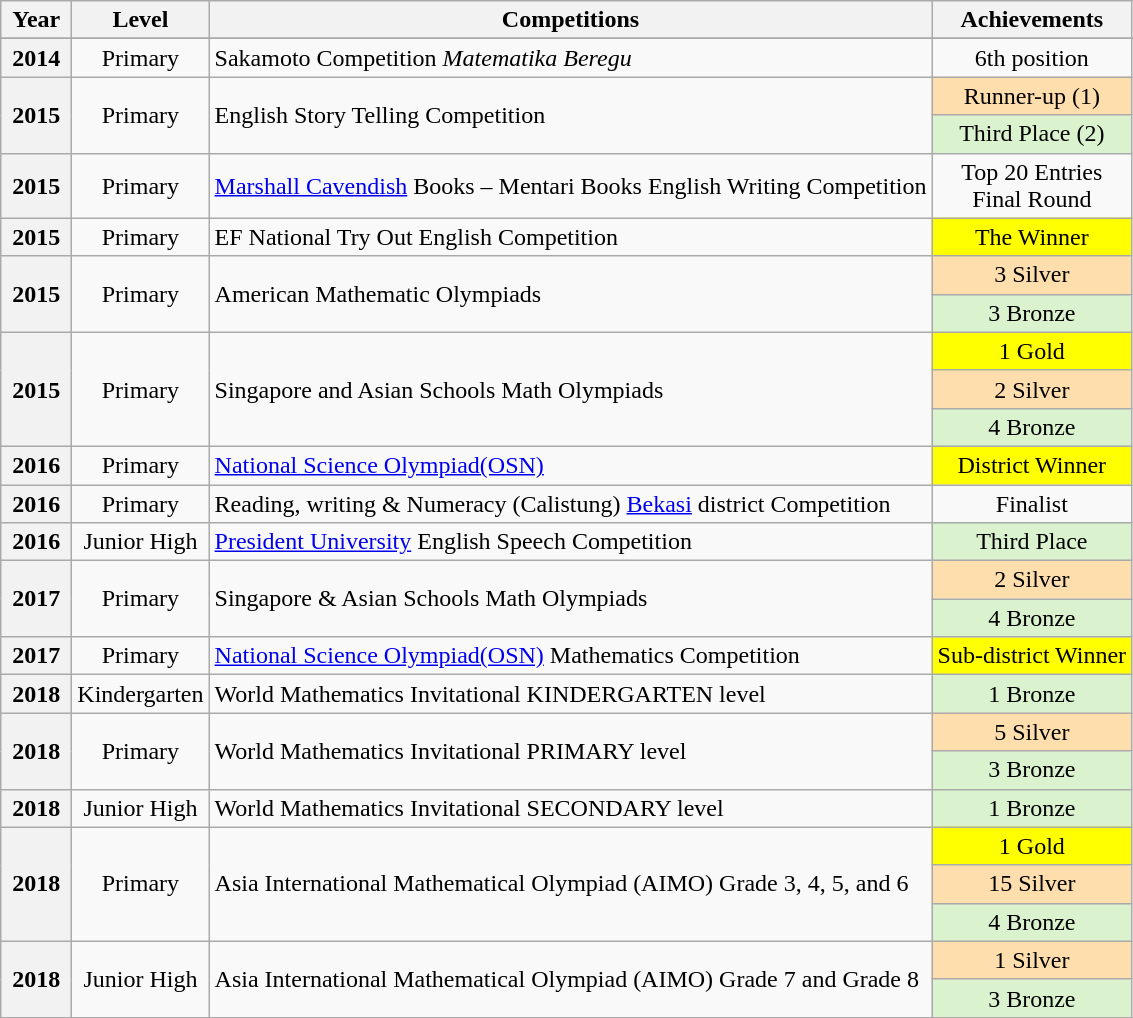<table class="wikitable plainrowheaders">
<tr>
<th style="width:40px;">Year</th>
<th>Level</th>
<th>Competitions</th>
<th>Achievements</th>
</tr>
<tr>
</tr>
<tr>
<th align="center">2014</th>
<td align="center">Primary</td>
<td>Sakamoto Competition <em>Matematika Beregu</em></td>
<td align="center">6th position</td>
</tr>
<tr>
<th scope="row" rowspan=2 align="center"><strong>2015</strong></th>
<td scope="row" rowspan=2 align="center">Primary</td>
<td scope="row" rowspan=2>English Story Telling Competition</td>
<td align="center" style="background: NavajoWhite">Runner-up (1)</td>
</tr>
<tr>
<td align="center" style="background: #DAF2CE">Third Place (2)</td>
</tr>
<tr>
<th align="center">2015</th>
<td align="center">Primary</td>
<td><a href='#'>Marshall Cavendish</a> Books – Mentari Books English Writing Competition</td>
<td align="center">Top 20 Entries <br> Final Round</td>
</tr>
<tr>
<th align="center">2015</th>
<td align="center">Primary</td>
<td>EF National Try Out English Competition</td>
<td align="center" style="background:yellow">The Winner</td>
</tr>
<tr>
<th scope="row" rowspan=2 align="center"><strong>2015</strong></th>
<td scope="row" rowspan=2 align="center">Primary</td>
<td scope="row" rowspan=2>American Mathematic Olympiads</td>
<td align="center" style="background: NavajoWhite">3 Silver</td>
</tr>
<tr>
<td align="center" style="background: #DAF2CE">3 Bronze</td>
</tr>
<tr>
<th scope="row" rowspan=3 align="center"><strong>2015</strong></th>
<td scope="row" rowspan=3 align="center">Primary</td>
<td scope="row" rowspan=3>Singapore and Asian Schools Math Olympiads</td>
<td align="center" style="background: yellow">1 Gold</td>
</tr>
<tr>
<td align="center" style="background: NavajoWhite">2 Silver</td>
</tr>
<tr>
<td align="center" style="background: #DAF2CE">4 Bronze</td>
</tr>
<tr>
<th align="center">2016</th>
<td align="center">Primary</td>
<td><a href='#'>National Science Olympiad(OSN)</a></td>
<td align="center" style="background:yellow">District Winner</td>
</tr>
<tr>
<th align="center">2016</th>
<td align="center">Primary</td>
<td>Reading, writing & Numeracy (Calistung) <a href='#'>Bekasi</a> district Competition</td>
<td align="center">Finalist</td>
</tr>
<tr>
<th align="center">2016</th>
<td align="center">Junior High</td>
<td><a href='#'>President University</a> English Speech Competition</td>
<td align="center" style="background: #DAF2CE">Third Place</td>
</tr>
<tr>
<th scope="row" rowspan=2 align="center"><strong>2017</strong></th>
<td scope="row" rowspan=2 align="center">Primary</td>
<td scope="row" rowspan=2>Singapore & Asian Schools Math Olympiads</td>
<td align="center" style="background: NavajoWhite">2 Silver</td>
</tr>
<tr>
<td align="center" style="background: #DAF2CE">4 Bronze</td>
</tr>
<tr>
<th align="center">2017</th>
<td align="center">Primary</td>
<td><a href='#'>National Science Olympiad(OSN)</a> Mathematics Competition</td>
<td align="center" style="background:yellow">Sub-district Winner</td>
</tr>
<tr>
<th align="center">2018</th>
<td align="center">Kindergarten</td>
<td>World Mathematics Invitational KINDERGARTEN level</td>
<td align="center" style="background: #DAF2CE">1 Bronze</td>
</tr>
<tr>
<th scope="row" rowspan=2 align="center"><strong>2018</strong></th>
<td scope="row" rowspan=2 align="center">Primary</td>
<td scope="row" rowspan=2>World Mathematics Invitational PRIMARY level</td>
<td align="center" style="background: NavajoWhite">5 Silver</td>
</tr>
<tr>
<td align="center" style="background: #DAF2CE">3 Bronze</td>
</tr>
<tr>
<th align="center">2018</th>
<td align="center">Junior High</td>
<td>World Mathematics Invitational SECONDARY level</td>
<td align="center" style="background: #DAF2CE">1 Bronze</td>
</tr>
<tr>
<th scope="row" rowspan=3 align="center"><strong>2018</strong></th>
<td scope="row" rowspan=3 align="center">Primary</td>
<td scope="row" rowspan=3>Asia International Mathematical Olympiad (AIMO) Grade 3, 4, 5, and 6</td>
<td align="center" style="background: yellow">1 Gold</td>
</tr>
<tr>
<td align="center" style="background: NavajoWhite">15 Silver</td>
</tr>
<tr>
<td align="center" style="background: #DAF2CE">4 Bronze</td>
</tr>
<tr>
<th scope="row" rowspan=2 align="center"><strong>2018</strong></th>
<td scope="row" rowspan=2 align="center">Junior High</td>
<td scope="row" rowspan=2>Asia International Mathematical Olympiad (AIMO) Grade 7 and Grade 8</td>
<td align="center" style="background: NavajoWhite">1 Silver</td>
</tr>
<tr>
<td align="center" style="background: #DAF2CE">3 Bronze</td>
</tr>
</table>
